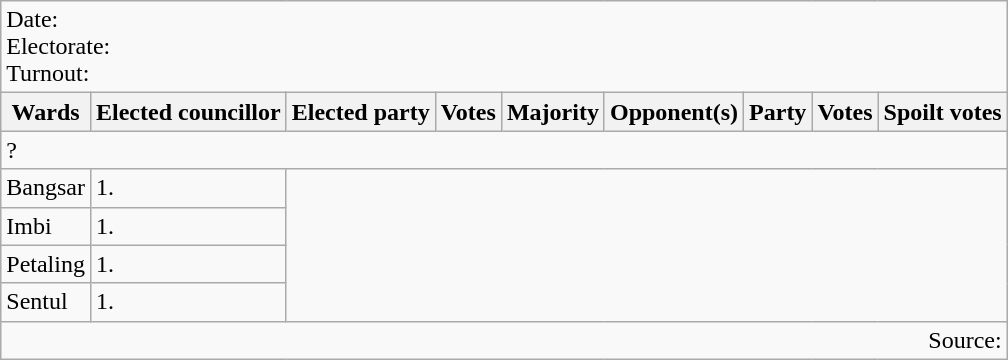<table class=wikitable>
<tr>
<td colspan=9>Date: <br>Electorate: <br>Turnout:</td>
</tr>
<tr>
<th>Wards</th>
<th>Elected councillor</th>
<th>Elected party</th>
<th>Votes</th>
<th>Majority</th>
<th>Opponent(s)</th>
<th>Party</th>
<th>Votes</th>
<th>Spoilt votes</th>
</tr>
<tr>
<td colspan=9>? </td>
</tr>
<tr>
<td>Bangsar</td>
<td>1.</td>
</tr>
<tr>
<td>Imbi</td>
<td>1.</td>
</tr>
<tr>
<td>Petaling</td>
<td>1.</td>
</tr>
<tr>
<td>Sentul</td>
<td>1.</td>
</tr>
<tr>
<td colspan=9 align=right>Source:</td>
</tr>
</table>
